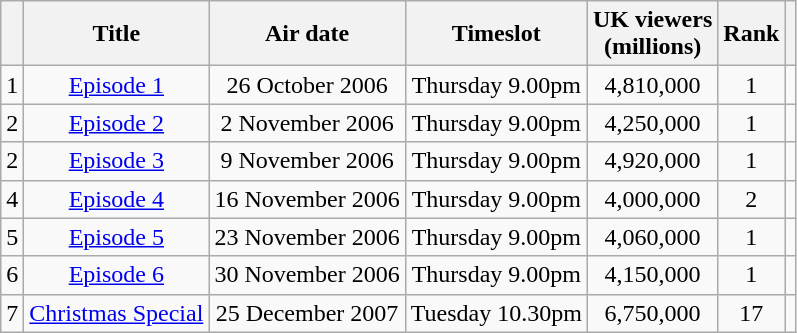<table class="wikitable unsortable" style="text-align:center">
<tr>
<th></th>
<th>Title</th>
<th>Air date</th>
<th>Timeslot</th>
<th>UK viewers<br>(millions)</th>
<th>Rank</th>
<th></th>
</tr>
<tr>
<td>1</td>
<td><a href='#'>Episode 1</a></td>
<td>26 October 2006</td>
<td>Thursday 9.00pm</td>
<td>4,810,000</td>
<td>1</td>
<td></td>
</tr>
<tr>
<td>2</td>
<td><a href='#'>Episode 2</a></td>
<td>2 November 2006</td>
<td>Thursday 9.00pm</td>
<td>4,250,000</td>
<td>1</td>
<td></td>
</tr>
<tr>
<td>2</td>
<td><a href='#'>Episode 3</a></td>
<td>9 November 2006</td>
<td>Thursday 9.00pm</td>
<td>4,920,000</td>
<td>1</td>
<td></td>
</tr>
<tr>
<td>4</td>
<td><a href='#'>Episode 4</a></td>
<td>16 November 2006</td>
<td>Thursday 9.00pm</td>
<td>4,000,000</td>
<td>2</td>
<td></td>
</tr>
<tr>
<td>5</td>
<td><a href='#'>Episode 5</a></td>
<td>23 November 2006</td>
<td>Thursday 9.00pm</td>
<td>4,060,000</td>
<td>1</td>
<td></td>
</tr>
<tr>
<td>6</td>
<td><a href='#'>Episode 6</a></td>
<td>30 November 2006</td>
<td>Thursday 9.00pm</td>
<td>4,150,000</td>
<td>1</td>
<td></td>
</tr>
<tr>
<td>7</td>
<td><a href='#'>Christmas Special</a></td>
<td>25 December 2007</td>
<td>Tuesday 10.30pm</td>
<td>6,750,000</td>
<td>17</td>
<td></td>
</tr>
</table>
